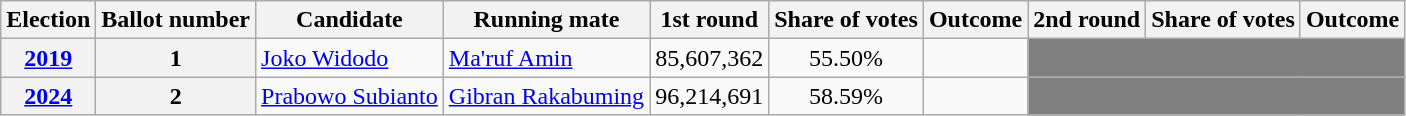<table class="wikitable">
<tr>
<th>Election</th>
<th>Ballot number</th>
<th>Candidate</th>
<th>Running mate</th>
<th>1st round<br></th>
<th>Share of votes</th>
<th>Outcome</th>
<th>2nd round<br></th>
<th>Share of votes</th>
<th>Outcome</th>
</tr>
<tr>
<th><a href='#'>2019</a></th>
<th>1</th>
<td><a href='#'>Joko Widodo</a></td>
<td><a href='#'>Ma'ruf Amin</a></td>
<td>85,607,362</td>
<td align=center>55.50%</td>
<td></td>
<td colspan="3" bgcolor="grey"></td>
</tr>
<tr>
<th><a href='#'>2024</a></th>
<th>2</th>
<td><a href='#'>Prabowo Subianto</a></td>
<td><a href='#'>Gibran Rakabuming</a></td>
<td>96,214,691</td>
<td align=center>58.59%</td>
<td></td>
<td colspan="3" bgcolor="grey"></td>
</tr>
</table>
